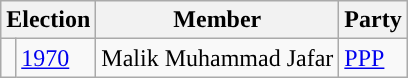<table class="wikitable">
<tr>
<th colspan="2">Election</th>
<th>Member</th>
<th>Party</th>
</tr>
<tr>
<td style="background-color: "></td>
<td><a href='#'>1970</a></td>
<td>Malik Muhammad Jafar</td>
<td><a href='#'>PPP</a></td>
</tr>
</table>
